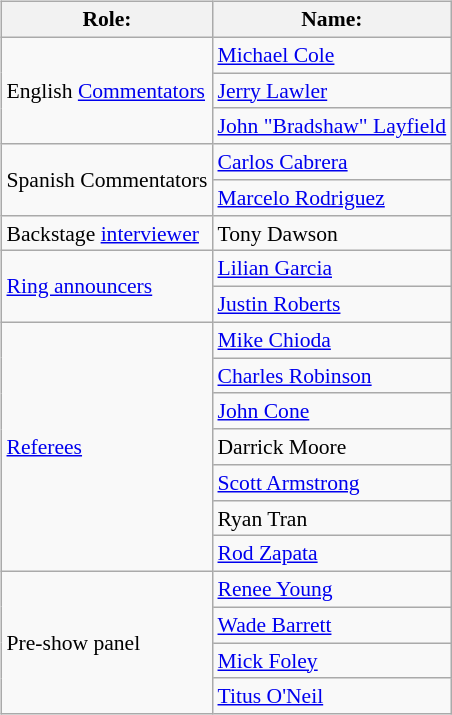<table class=wikitable style="font-size:90%; margin: 0.5em 0 0.5em 1em; float: right; clear: right;">
<tr>
<th>Role:</th>
<th>Name:</th>
</tr>
<tr>
<td rowspan=3>English <a href='#'>Commentators</a></td>
<td><a href='#'>Michael Cole</a></td>
</tr>
<tr>
<td><a href='#'>Jerry Lawler</a></td>
</tr>
<tr>
<td><a href='#'>John "Bradshaw" Layfield</a></td>
</tr>
<tr>
<td rowspan=2>Spanish Commentators</td>
<td><a href='#'>Carlos Cabrera</a></td>
</tr>
<tr>
<td><a href='#'>Marcelo Rodriguez</a></td>
</tr>
<tr>
<td>Backstage <a href='#'>interviewer</a></td>
<td>Tony Dawson</td>
</tr>
<tr>
<td rowspan=2><a href='#'>Ring announcers</a></td>
<td><a href='#'>Lilian Garcia</a></td>
</tr>
<tr>
<td><a href='#'>Justin Roberts</a></td>
</tr>
<tr>
<td rowspan=7><a href='#'>Referees</a></td>
<td><a href='#'>Mike Chioda</a></td>
</tr>
<tr>
<td><a href='#'>Charles Robinson</a></td>
</tr>
<tr>
<td><a href='#'>John Cone</a></td>
</tr>
<tr>
<td>Darrick Moore</td>
</tr>
<tr>
<td><a href='#'>Scott Armstrong</a></td>
</tr>
<tr>
<td>Ryan Tran</td>
</tr>
<tr>
<td><a href='#'>Rod Zapata</a></td>
</tr>
<tr>
<td rowspan=4>Pre-show panel</td>
<td><a href='#'>Renee Young</a></td>
</tr>
<tr>
<td><a href='#'>Wade Barrett</a></td>
</tr>
<tr>
<td><a href='#'>Mick Foley</a></td>
</tr>
<tr>
<td><a href='#'>Titus O'Neil</a></td>
</tr>
</table>
